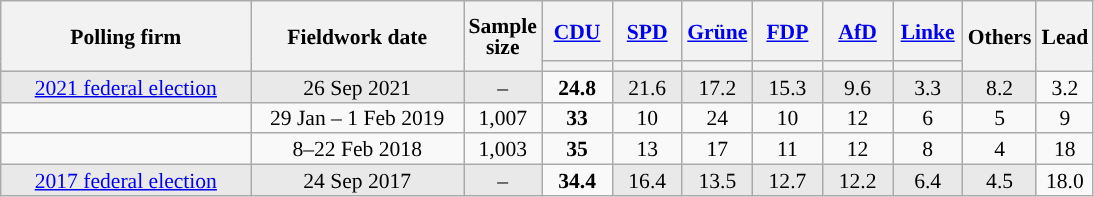<table class="wikitable sortable mw-datatable" style="text-align:center;font-size:90%;line-height:14px;">
<tr style="height:40px;">
<th style="width:160px;" rowspan="2">Polling firm</th>
<th style="width:135px;" rowspan="2">Fieldwork date</th>
<th style="width:35px;" rowspan="2">Sample<br>size</th>
<th class="unsortable" style="width:40px;"><a href='#'>CDU</a></th>
<th class="unsortable" style="width:40px;"><a href='#'>SPD</a></th>
<th class="unsortable" style="width:40px;"><a href='#'>Grüne</a></th>
<th class="unsortable" style="width:40px;"><a href='#'>FDP</a></th>
<th class="unsortable" style="width:40px;"><a href='#'>AfD</a></th>
<th class="unsortable" style="width:40px;"><a href='#'>Linke</a></th>
<th class="unsortable" style="width:30px;" rowspan="2">Others</th>
<th style="width:30px;" rowspan="2">Lead</th>
</tr>
<tr>
<th style="background:"></th>
<th style="background:"></th>
<th style="background:"></th>
<th style="background:"></th>
<th style="background:"></th>
<th style="background:"></th>
</tr>
<tr>
<td style="background:#E9E9E9;"><a href='#'>2021 federal election</a></td>
<td style="background:#E9E9E9;" data-sort-value="2021-09-26">26 Sep 2021</td>
<td style="background:#E9E9E9;">–</td>
<td><strong>24.8</strong></td>
<td style="background:#E9E9E9;">21.6</td>
<td style="background:#E9E9E9;">17.2</td>
<td style="background:#E9E9E9;">15.3</td>
<td style="background:#E9E9E9;">9.6</td>
<td style="background:#E9E9E9;">3.3</td>
<td style="background:#E9E9E9;">8.2</td>
<td style="background:">3.2</td>
</tr>
<tr>
<td></td>
<td data-sort-value="2019-02-01">29 Jan – 1 Feb 2019</td>
<td>1,007</td>
<td><strong>33</strong></td>
<td>10</td>
<td>24</td>
<td>10</td>
<td>12</td>
<td>6</td>
<td>5</td>
<td style="background:">9</td>
</tr>
<tr>
<td></td>
<td data-sort-value="2018-02-22">8–22 Feb 2018</td>
<td>1,003</td>
<td><strong>35</strong></td>
<td>13</td>
<td>17</td>
<td>11</td>
<td>12</td>
<td>8</td>
<td>4</td>
<td style="background:">18</td>
</tr>
<tr>
<td style="background:#E9E9E9;"><a href='#'>2017 federal election</a></td>
<td style="background:#E9E9E9;" data-sort-value="2017-09-24">24 Sep 2017</td>
<td style="background:#E9E9E9;">–</td>
<td><strong>34.4</strong></td>
<td style="background:#E9E9E9;">16.4</td>
<td style="background:#E9E9E9;">13.5</td>
<td style="background:#E9E9E9;">12.7</td>
<td style="background:#E9E9E9;">12.2</td>
<td style="background:#E9E9E9;">6.4</td>
<td style="background:#E9E9E9;">4.5</td>
<td style="background:">18.0</td>
</tr>
</table>
